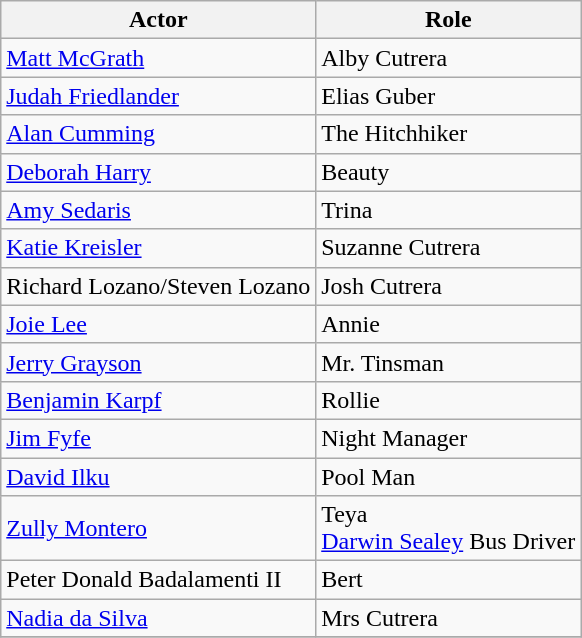<table class="wikitable">
<tr>
<th>Actor</th>
<th>Role</th>
</tr>
<tr>
<td><a href='#'>Matt McGrath</a></td>
<td>Alby Cutrera</td>
</tr>
<tr>
<td><a href='#'>Judah Friedlander</a></td>
<td>Elias Guber</td>
</tr>
<tr>
<td><a href='#'>Alan Cumming</a></td>
<td>The Hitchhiker</td>
</tr>
<tr>
<td><a href='#'>Deborah Harry</a></td>
<td>Beauty</td>
</tr>
<tr>
<td><a href='#'>Amy Sedaris</a></td>
<td>Trina</td>
</tr>
<tr>
<td><a href='#'>Katie Kreisler</a></td>
<td>Suzanne Cutrera</td>
</tr>
<tr>
<td>Richard Lozano/Steven Lozano</td>
<td>Josh Cutrera</td>
</tr>
<tr>
<td><a href='#'>Joie Lee</a></td>
<td>Annie</td>
</tr>
<tr>
<td><a href='#'>Jerry Grayson</a></td>
<td>Mr. Tinsman</td>
</tr>
<tr>
<td><a href='#'>Benjamin Karpf</a></td>
<td>Rollie</td>
</tr>
<tr>
<td><a href='#'>Jim Fyfe</a></td>
<td>Night Manager</td>
</tr>
<tr>
<td><a href='#'>David Ilku</a></td>
<td>Pool Man</td>
</tr>
<tr>
<td><a href='#'>Zully Montero</a></td>
<td>Teya<br><a href='#'>Darwin Sealey</a> Bus Driver</td>
</tr>
<tr>
<td>Peter Donald Badalamenti II</td>
<td>Bert</td>
</tr>
<tr>
<td><a href='#'>Nadia da Silva</a></td>
<td>Mrs Cutrera</td>
</tr>
<tr>
</tr>
</table>
